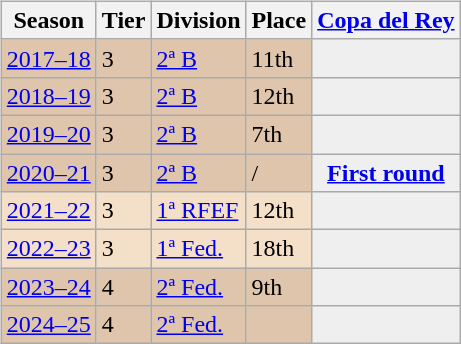<table>
<tr>
<td valign="top" width=0%><br><table class="wikitable">
<tr style="background:#f0f6fa;">
<th>Season</th>
<th>Tier</th>
<th>Division</th>
<th>Place</th>
<th><a href='#'>Copa del Rey</a></th>
</tr>
<tr>
<td style="background:#DEC5AB;"><a href='#'>2017–18</a></td>
<td style="background:#DEC5AB;">3</td>
<td style="background:#DEC5AB;"><a href='#'>2ª B</a></td>
<td style="background:#DEC5AB;">11th</td>
<th style="background:#efefef;"></th>
</tr>
<tr>
<td style="background:#DEC5AB;"><a href='#'>2018–19</a></td>
<td style="background:#DEC5AB;">3</td>
<td style="background:#DEC5AB;"><a href='#'>2ª B</a></td>
<td style="background:#DEC5AB;">12th</td>
<th style="background:#efefef;"></th>
</tr>
<tr>
<td style="background:#DEC5AB;"><a href='#'>2019–20</a></td>
<td style="background:#DEC5AB;">3</td>
<td style="background:#DEC5AB;"><a href='#'>2ª B</a></td>
<td style="background:#DEC5AB;">7th</td>
<th style="background:#efefef;"></th>
</tr>
<tr>
<td style="background:#DEC5AB;"><a href='#'>2020–21</a></td>
<td style="background:#DEC5AB;">3</td>
<td style="background:#DEC5AB;"><a href='#'>2ª B</a></td>
<td style="background:#DEC5AB;"> / </td>
<th style="background:#efefef;"><a href='#'>First round</a></th>
</tr>
<tr>
<td style="background:#F4DFC8;"><a href='#'>2021–22</a></td>
<td style="background:#F4DFC8;">3</td>
<td style="background:#F4DFC8;"><a href='#'>1ª RFEF</a></td>
<td style="background:#F4DFC8;">12th</td>
<th style="background:#efefef;"></th>
</tr>
<tr>
<td style="background:#F4DFC8;"><a href='#'>2022–23</a></td>
<td style="background:#F4DFC8;">3</td>
<td style="background:#F4DFC8;"><a href='#'>1ª Fed.</a></td>
<td style="background:#F4DFC8;">18th</td>
<th style="background:#efefef;"></th>
</tr>
<tr>
<td style="background:#DEC5AB;"><a href='#'>2023–24</a></td>
<td style="background:#DEC5AB;">4</td>
<td style="background:#DEC5AB;"><a href='#'>2ª Fed.</a></td>
<td style="background:#DEC5AB;">9th</td>
<th style="background:#efefef;"></th>
</tr>
<tr>
<td style="background:#DEC5AB;"><a href='#'>2024–25</a></td>
<td style="background:#DEC5AB;">4</td>
<td style="background:#DEC5AB;"><a href='#'>2ª Fed.</a></td>
<td style="background:#DEC5AB;"></td>
<th style="background:#efefef;"></th>
</tr>
</table>
</td>
</tr>
</table>
